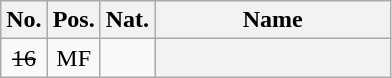<table class="wikitable sortable plainrowheaders" style="text-align:center">
<tr>
<th scope="col">No.</th>
<th scope="col">Pos.</th>
<th scope="col">Nat.</th>
<th width="150" scope="col">Name</th>
</tr>
<tr>
<td><s>16</s> </td>
<td>MF</td>
<td></td>
<th scope="row"></th>
</tr>
</table>
